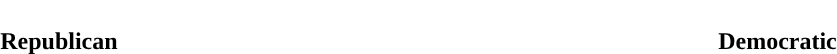<table style="width:60em; text-align:center;">
<tr style="color:white;">
<td style="background:"><strong>241</strong></td>
<td style="background:"><strong>194</strong></td>
</tr>
<tr>
<td><span><strong>Republican</strong></span></td>
<td><span><strong>Democratic</strong></span></td>
</tr>
</table>
